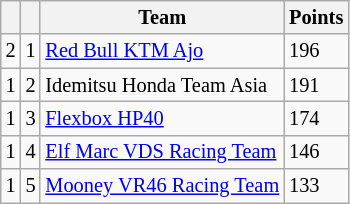<table class="wikitable" style="font-size: 85%;">
<tr>
<th></th>
<th></th>
<th>Team</th>
<th>Points</th>
</tr>
<tr>
<td> 2</td>
<td align=center>1</td>
<td> <a href='#'>Red Bull KTM Ajo</a></td>
<td align=left>196</td>
</tr>
<tr>
<td> 1</td>
<td align=center>2</td>
<td> Idemitsu Honda Team Asia</td>
<td align=left>191</td>
</tr>
<tr>
<td> 1</td>
<td align=center>3</td>
<td> <a href='#'>Flexbox HP40</a></td>
<td align=left>174</td>
</tr>
<tr>
<td> 1</td>
<td align=center>4</td>
<td> <a href='#'>Elf Marc VDS Racing Team</a></td>
<td align=left>146</td>
</tr>
<tr>
<td> 1</td>
<td align=center>5</td>
<td> <a href='#'>Mooney VR46 Racing Team</a></td>
<td align=left>133</td>
</tr>
</table>
